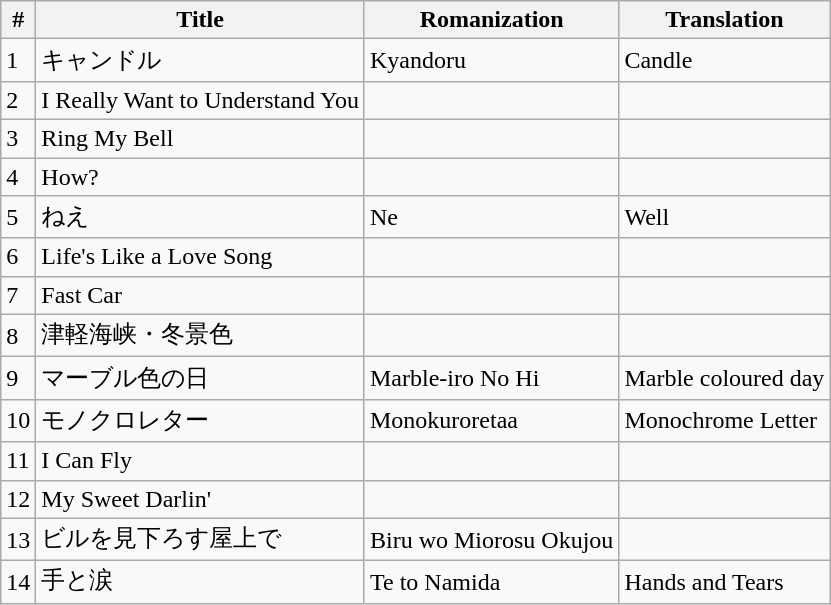<table class="wikitable">
<tr>
<th>#</th>
<th>Title</th>
<th>Romanization</th>
<th>Translation</th>
</tr>
<tr>
<td>1</td>
<td>キャンドル</td>
<td>Kyandoru</td>
<td>Candle</td>
</tr>
<tr>
<td>2</td>
<td>I Really Want to Understand You</td>
<td></td>
<td></td>
</tr>
<tr>
<td>3</td>
<td>Ring My Bell</td>
<td></td>
<td></td>
</tr>
<tr>
<td>4</td>
<td>How?</td>
<td></td>
<td></td>
</tr>
<tr>
<td>5</td>
<td>ねえ</td>
<td>Ne</td>
<td>Well</td>
</tr>
<tr>
<td>6</td>
<td>Life's Like a Love Song</td>
<td></td>
<td></td>
</tr>
<tr>
<td>7</td>
<td>Fast Car</td>
<td></td>
<td></td>
</tr>
<tr>
<td>8</td>
<td>津軽海峡・冬景色</td>
<td></td>
<td></td>
</tr>
<tr>
<td>9</td>
<td>マーブル色の日</td>
<td>Marble-iro No Hi</td>
<td>Marble coloured day</td>
</tr>
<tr>
<td>10</td>
<td>モノクロレター</td>
<td>Monokuroretaa</td>
<td>Monochrome Letter</td>
</tr>
<tr>
<td>11</td>
<td>I Can Fly</td>
<td></td>
<td></td>
</tr>
<tr>
<td>12</td>
<td>My Sweet Darlin'</td>
<td></td>
<td></td>
</tr>
<tr>
<td>13</td>
<td>ビルを見下ろす屋上で</td>
<td>Biru wo Miorosu Okujou</td>
<td></td>
</tr>
<tr>
<td>14</td>
<td>手と涙</td>
<td>Te to Namida</td>
<td>Hands and Tears</td>
</tr>
</table>
